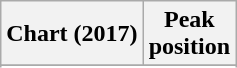<table class="wikitable sortable plainrowheaders" style="text-align:center">
<tr>
<th scope="col">Chart (2017)</th>
<th scope="col">Peak<br>position</th>
</tr>
<tr>
</tr>
<tr>
</tr>
<tr>
</tr>
<tr>
</tr>
</table>
